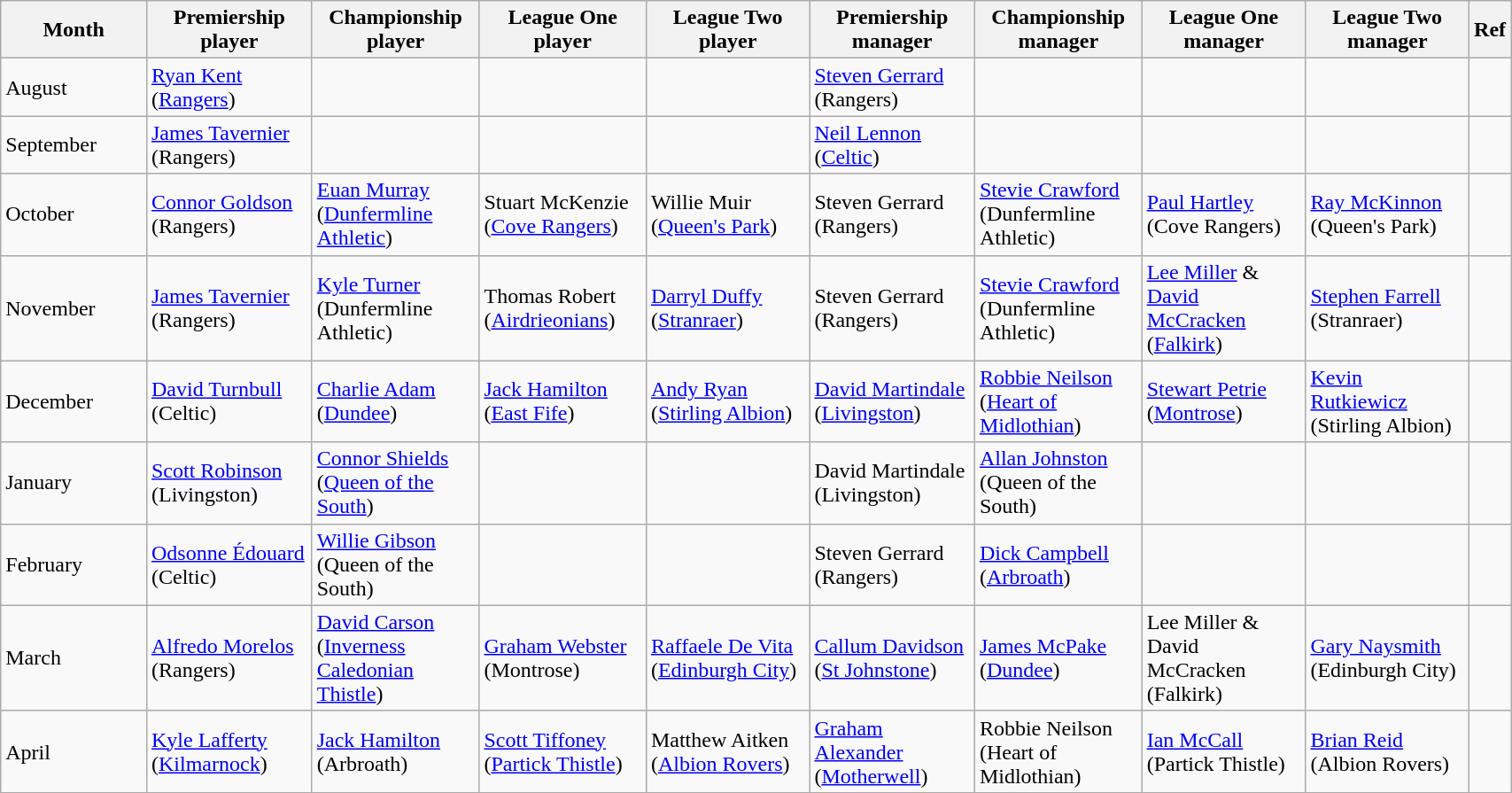<table class="wikitable" style="width: 90%">
<tr>
<th style="width: 10%">Month</th>
<th style="width: 11.25%">Premiership<br>player</th>
<th style="width: 11.25%">Championship<br>player</th>
<th style="width: 11.25%">League One<br>player</th>
<th style="width: 11.25%">League Two<br>player</th>
<th style="width: 11.25%">Premiership<br>manager</th>
<th style="width: 11.25%">Championship<br>manager</th>
<th style="width: 11.25%">League One<br>manager</th>
<th style="width: 11.25%">League Two<br>manager</th>
<th style="width: 11.25%">Ref</th>
</tr>
<tr>
<td>August</td>
<td><a href='#'>Ryan Kent</a><br>(<a href='#'>Rangers</a>)</td>
<td></td>
<td></td>
<td></td>
<td><a href='#'>Steven Gerrard</a><br>(Rangers)</td>
<td></td>
<td></td>
<td></td>
<td></td>
</tr>
<tr>
<td>September</td>
<td><a href='#'>James Tavernier</a><br>(Rangers)</td>
<td></td>
<td></td>
<td></td>
<td><a href='#'>Neil Lennon</a><br>(<a href='#'>Celtic</a>)</td>
<td></td>
<td></td>
<td></td>
<td></td>
</tr>
<tr>
<td>October</td>
<td><a href='#'>Connor Goldson</a><br>(Rangers)</td>
<td><a href='#'>Euan Murray</a> <br> (<a href='#'>Dunfermline Athletic</a>)</td>
<td>Stuart McKenzie <br> (<a href='#'>Cove Rangers</a>)</td>
<td>Willie Muir <br> (<a href='#'>Queen's Park</a>)</td>
<td>Steven Gerrard<br>(Rangers)</td>
<td><a href='#'>Stevie Crawford</a> <br> (Dunfermline Athletic)</td>
<td><a href='#'>Paul Hartley</a> <br> (Cove Rangers)</td>
<td><a href='#'>Ray McKinnon</a> <br> (Queen's Park)</td>
<td></td>
</tr>
<tr>
<td>November</td>
<td><a href='#'>James Tavernier</a><br>(Rangers)</td>
<td><a href='#'>Kyle Turner</a> <br> (Dunfermline Athletic)</td>
<td>Thomas Robert <br> (<a href='#'>Airdrieonians</a>)</td>
<td><a href='#'>Darryl Duffy</a> <br> (<a href='#'>Stranraer</a>)</td>
<td>Steven Gerrard<br>(Rangers)</td>
<td><a href='#'>Stevie Crawford</a> <br> (Dunfermline Athletic)</td>
<td><a href='#'>Lee Miller</a> & <br> <a href='#'>David McCracken</a> <br> (<a href='#'>Falkirk</a>)</td>
<td><a href='#'>Stephen Farrell</a> <br> (Stranraer)</td>
<td></td>
</tr>
<tr>
<td>December</td>
<td><a href='#'>David Turnbull</a> <br>(Celtic)</td>
<td><a href='#'>Charlie Adam</a> <br> (<a href='#'>Dundee</a>)</td>
<td><a href='#'>Jack Hamilton</a> <br> (<a href='#'>East Fife</a>)</td>
<td><a href='#'>Andy Ryan</a> <br> (<a href='#'>Stirling Albion</a>)</td>
<td><a href='#'>David Martindale</a> <br> (<a href='#'>Livingston</a>)</td>
<td><a href='#'>Robbie Neilson</a> <br> (<a href='#'>Heart of Midlothian</a>)</td>
<td><a href='#'>Stewart Petrie</a> <br> (<a href='#'>Montrose</a>)</td>
<td><a href='#'>Kevin Rutkiewicz</a> <br> (Stirling Albion)</td>
<td></td>
</tr>
<tr>
<td>January</td>
<td><a href='#'>Scott Robinson</a><br>(Livingston)</td>
<td><a href='#'>Connor Shields</a> <br> (<a href='#'>Queen of the South</a>)</td>
<td></td>
<td></td>
<td>David Martindale <br> (Livingston)</td>
<td><a href='#'>Allan Johnston</a> <br> (Queen of the South)</td>
<td></td>
<td></td>
<td></td>
</tr>
<tr>
<td>February</td>
<td><a href='#'>Odsonne Édouard</a> <br> (Celtic)</td>
<td><a href='#'>Willie Gibson</a> <br> (Queen of the South)</td>
<td></td>
<td></td>
<td>Steven Gerrard <br> (Rangers)</td>
<td><a href='#'>Dick Campbell</a> <br> (<a href='#'>Arbroath</a>)</td>
<td></td>
<td></td>
<td></td>
</tr>
<tr>
<td>March</td>
<td><a href='#'>Alfredo Morelos</a><br>(Rangers)</td>
<td><a href='#'>David Carson</a> (<a href='#'>Inverness Caledonian Thistle</a>)</td>
<td><a href='#'>Graham Webster</a> <br> (Montrose)</td>
<td><a href='#'>Raffaele De Vita</a> <br> (<a href='#'>Edinburgh City</a>)</td>
<td><a href='#'>Callum Davidson</a> <br> (<a href='#'>St Johnstone</a>)</td>
<td><a href='#'>James McPake</a> <br> (<a href='#'>Dundee</a>)</td>
<td>Lee Miller & David McCracken<br>(Falkirk)</td>
<td><a href='#'>Gary Naysmith</a><br>(Edinburgh City)</td>
<td></td>
</tr>
<tr>
<td>April</td>
<td><a href='#'>Kyle Lafferty</a><br>(<a href='#'>Kilmarnock</a>)</td>
<td><a href='#'>Jack Hamilton</a><br>(Arbroath)</td>
<td><a href='#'>Scott Tiffoney</a><br>(<a href='#'>Partick Thistle</a>)</td>
<td>Matthew Aitken<br>(<a href='#'>Albion Rovers</a>)</td>
<td><a href='#'>Graham Alexander</a> <br>(<a href='#'>Motherwell</a>)</td>
<td>Robbie Neilson<br> (Heart of Midlothian)</td>
<td><a href='#'>Ian McCall</a><br>(Partick Thistle)</td>
<td><a href='#'>Brian Reid</a><br>(Albion Rovers)</td>
<td></td>
</tr>
<tr>
</tr>
</table>
